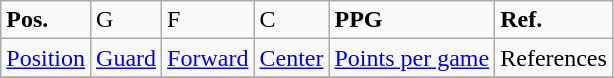<table class="wikitable">
<tr>
<td><strong>Pos.</strong></td>
<td>G</td>
<td>F</td>
<td>C</td>
<td><strong>PPG</strong></td>
<td><strong>Ref.</strong></td>
</tr>
<tr>
<td><a href='#'>Position</a></td>
<td><a href='#'>Guard</a></td>
<td><a href='#'>Forward</a></td>
<td><a href='#'>Center</a></td>
<td><a href='#'>Points per game</a></td>
<td>References</td>
</tr>
<tr>
</tr>
</table>
